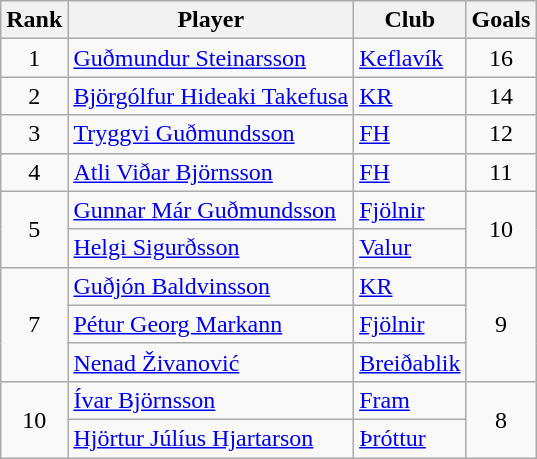<table class="wikitable" style="text-align:center;">
<tr>
<th>Rank</th>
<th>Player</th>
<th>Club</th>
<th>Goals</th>
</tr>
<tr>
<td>1</td>
<td align="left"> <a href='#'>Guðmundur Steinarsson</a></td>
<td align="left"><a href='#'>Keflavík</a></td>
<td>16</td>
</tr>
<tr>
<td>2</td>
<td align="left"> <a href='#'>Björgólfur Hideaki Takefusa</a></td>
<td align="left"><a href='#'>KR</a></td>
<td>14</td>
</tr>
<tr>
<td>3</td>
<td align="left"> <a href='#'>Tryggvi Guðmundsson</a></td>
<td align="left"><a href='#'>FH</a></td>
<td>12</td>
</tr>
<tr>
<td>4</td>
<td align="left"> <a href='#'>Atli Viðar Björnsson</a></td>
<td align="left"><a href='#'>FH</a></td>
<td>11</td>
</tr>
<tr>
<td rowspan=2>5</td>
<td align="left"> <a href='#'>Gunnar Már Guðmundsson</a></td>
<td align="left"><a href='#'>Fjölnir</a></td>
<td rowspan=2>10</td>
</tr>
<tr>
<td align="left"> <a href='#'>Helgi Sigurðsson</a></td>
<td align="left"><a href='#'>Valur</a></td>
</tr>
<tr>
<td rowspan=3>7</td>
<td align="left"> <a href='#'>Guðjón Baldvinsson</a></td>
<td align="left"><a href='#'>KR</a></td>
<td rowspan=3>9</td>
</tr>
<tr>
<td align="left"> <a href='#'>Pétur Georg Markann</a></td>
<td align="left"><a href='#'>Fjölnir</a></td>
</tr>
<tr>
<td align="left"> <a href='#'>Nenad Živanović</a></td>
<td align="left"><a href='#'>Breiðablik</a></td>
</tr>
<tr>
<td rowspan=2>10</td>
<td align="left"> <a href='#'>Ívar Björnsson</a></td>
<td align="left"><a href='#'>Fram</a></td>
<td rowspan=2>8</td>
</tr>
<tr>
<td align="left"> <a href='#'>Hjörtur Júlíus Hjartarson</a></td>
<td align="left"><a href='#'>Þróttur</a></td>
</tr>
</table>
